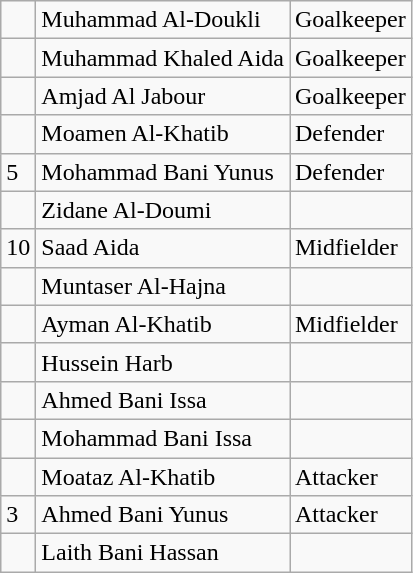<table class="wikitable">
<tr>
<td></td>
<td> Muhammad Al-Doukli</td>
<td>Goalkeeper</td>
</tr>
<tr>
<td></td>
<td> Muhammad Khaled Aida</td>
<td>Goalkeeper</td>
</tr>
<tr>
<td></td>
<td> Amjad Al Jabour</td>
<td>Goalkeeper</td>
</tr>
<tr>
<td></td>
<td> Moamen Al-Khatib</td>
<td>Defender</td>
</tr>
<tr>
<td>5</td>
<td> Mohammad Bani Yunus</td>
<td>Defender</td>
</tr>
<tr>
<td></td>
<td> Zidane Al-Doumi</td>
<td></td>
</tr>
<tr>
<td>10</td>
<td> Saad Aida</td>
<td>Midfielder</td>
</tr>
<tr>
<td></td>
<td> Muntaser Al-Hajna</td>
<td></td>
</tr>
<tr>
<td></td>
<td> Ayman Al-Khatib</td>
<td>Midfielder</td>
</tr>
<tr>
<td></td>
<td> Hussein Harb</td>
<td></td>
</tr>
<tr>
<td></td>
<td> Ahmed Bani Issa</td>
<td></td>
</tr>
<tr>
<td></td>
<td> Mohammad Bani Issa</td>
<td></td>
</tr>
<tr>
<td></td>
<td> Moataz Al-Khatib</td>
<td>Attacker</td>
</tr>
<tr>
<td>3</td>
<td> Ahmed Bani Yunus</td>
<td>Attacker</td>
</tr>
<tr>
<td></td>
<td> Laith Bani Hassan</td>
<td></td>
</tr>
</table>
